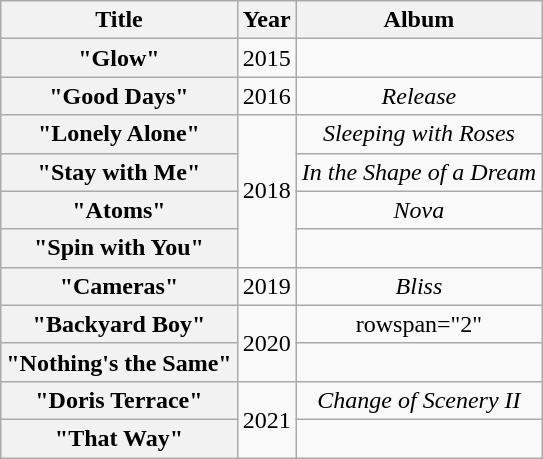<table class="wikitable plainrowheaders" style="text-align:center;">
<tr>
<th scope="col">Title</th>
<th scope="col">Year</th>
<th scope="col">Album</th>
</tr>
<tr>
<th scope="row">"Glow"<br></th>
<td>2015</td>
<td></td>
</tr>
<tr>
<th scope="row">"Good Days"<br></th>
<td>2016</td>
<td><em>Release</em></td>
</tr>
<tr>
<th scope="row">"Lonely Alone"<br></th>
<td rowspan="4">2018</td>
<td><em>Sleeping with Roses</em></td>
</tr>
<tr>
<th scope="row">"Stay with Me"<br></th>
<td><em>In the Shape of a Dream</em></td>
</tr>
<tr>
<th scope="row">"Atoms"<br></th>
<td><em>Nova</em></td>
</tr>
<tr>
<th scope="row">"Spin with You"<br></th>
<td></td>
</tr>
<tr>
<th scope="row">"Cameras"<br></th>
<td>2019</td>
<td><em>Bliss</em></td>
</tr>
<tr>
<th scope="row">"Backyard Boy"<br></th>
<td rowspan="2">2020</td>
<td>rowspan="2" </td>
</tr>
<tr>
<th scope="row">"Nothing's the Same"<br></th>
</tr>
<tr>
<th scope="row">"Doris Terrace"<br></th>
<td rowspan="2">2021</td>
<td><em>Change of Scenery II</em></td>
</tr>
<tr>
<th scope="row">"That Way"<br></th>
<td></td>
</tr>
</table>
